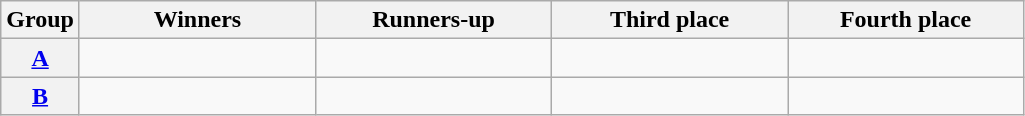<table class=wikitable>
<tr>
<th>Group</th>
<th width=150>Winners</th>
<th width=150>Runners-up</th>
<th width=150>Third place</th>
<th width=150>Fourth place</th>
</tr>
<tr>
<th><a href='#'>A</a></th>
<td></td>
<td></td>
<td></td>
<td></td>
</tr>
<tr>
<th><a href='#'>B</a></th>
<td></td>
<td></td>
<td></td>
<td></td>
</tr>
</table>
